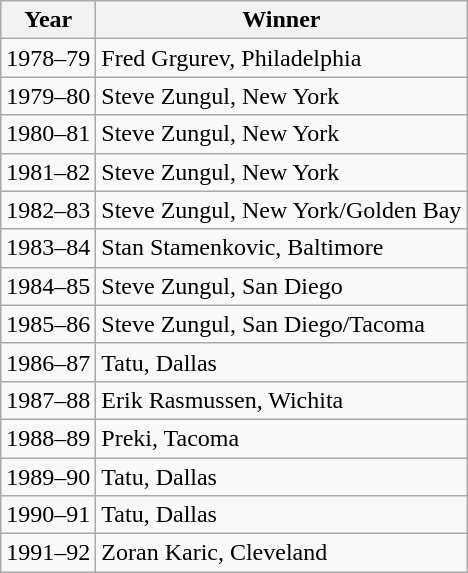<table class="wikitable">
<tr>
<th>Year</th>
<th>Winner</th>
</tr>
<tr>
<td>1978–79</td>
<td>Fred Grgurev, Philadelphia</td>
</tr>
<tr>
<td>1979–80</td>
<td>Steve Zungul, New York</td>
</tr>
<tr>
<td>1980–81</td>
<td>Steve Zungul, New York</td>
</tr>
<tr>
<td>1981–82</td>
<td>Steve Zungul, New York</td>
</tr>
<tr>
<td>1982–83</td>
<td>Steve Zungul, New York/Golden Bay</td>
</tr>
<tr>
<td>1983–84</td>
<td>Stan Stamenkovic, Baltimore</td>
</tr>
<tr>
<td>1984–85</td>
<td>Steve Zungul, San Diego</td>
</tr>
<tr>
<td>1985–86</td>
<td>Steve Zungul, San Diego/Tacoma</td>
</tr>
<tr>
<td>1986–87</td>
<td>Tatu, Dallas</td>
</tr>
<tr>
<td>1987–88</td>
<td>Erik Rasmussen, Wichita</td>
</tr>
<tr>
<td>1988–89</td>
<td>Preki, Tacoma</td>
</tr>
<tr>
<td>1989–90</td>
<td>Tatu, Dallas</td>
</tr>
<tr>
<td>1990–91</td>
<td>Tatu, Dallas</td>
</tr>
<tr>
<td>1991–92</td>
<td>Zoran Karic, Cleveland</td>
</tr>
</table>
